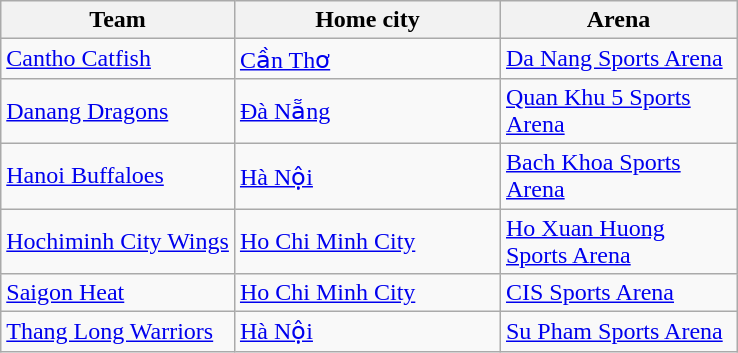<table class="wikitable sortable">
<tr>
<th>Team</th>
<th width=170>Home city</th>
<th width=150>Arena</th>
</tr>
<tr>
<td><a href='#'>Cantho Catfish</a></td>
<td><a href='#'>Cần Thơ</a></td>
<td><a href='#'>Da Nang Sports Arena</a></td>
</tr>
<tr>
<td><a href='#'>Danang Dragons</a></td>
<td><a href='#'>Đà Nẵng</a></td>
<td><a href='#'>Quan Khu 5 Sports Arena</a></td>
</tr>
<tr>
<td><a href='#'>Hanoi Buffaloes</a></td>
<td><a href='#'>Hà Nội</a></td>
<td><a href='#'>Bach Khoa Sports Arena</a></td>
</tr>
<tr>
<td><a href='#'>Hochiminh City Wings</a></td>
<td><a href='#'>Ho Chi Minh City</a></td>
<td><a href='#'>Ho Xuan Huong Sports Arena</a></td>
</tr>
<tr>
<td><a href='#'>Saigon Heat</a></td>
<td><a href='#'>Ho Chi Minh City</a></td>
<td><a href='#'>CIS Sports Arena</a></td>
</tr>
<tr>
<td><a href='#'>Thang Long Warriors</a></td>
<td><a href='#'>Hà Nội</a></td>
<td><a href='#'>Su Pham Sports Arena</a></td>
</tr>
</table>
